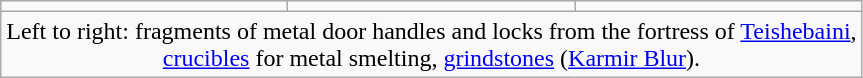<table Class = "wikitable" style="text-align:center">
<tr>
<td></td>
<td></td>
<td></td>
</tr>
<tr>
<td colspan = 3>Left to right: fragments of metal door handles and locks from the fortress of <a href='#'>Teishebaini</a>, <br><a href='#'>crucibles</a> for metal smelting, <a href='#'>grindstones</a> (<a href='#'>Karmir Blur</a>).</td>
</tr>
</table>
